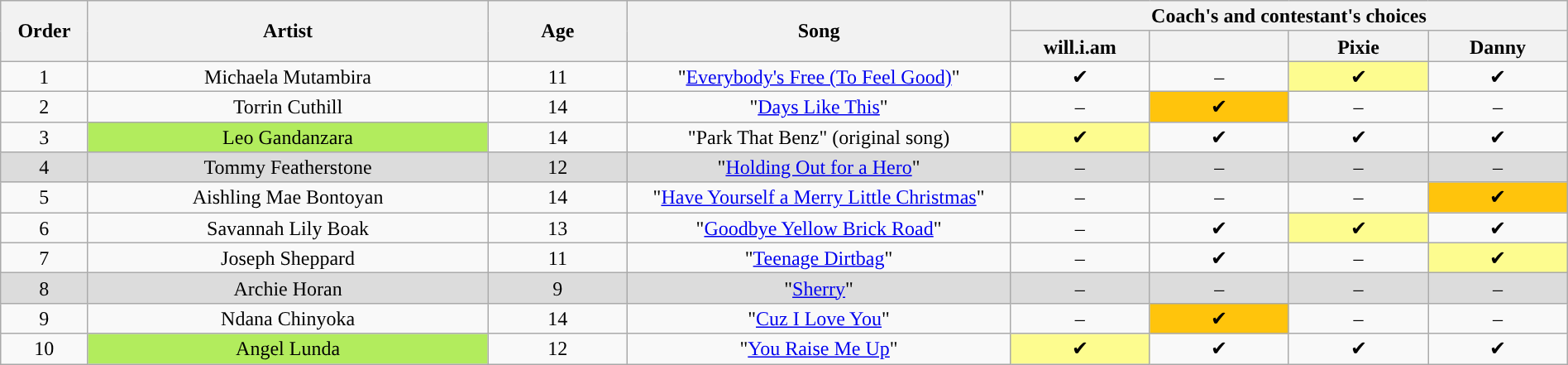<table class="wikitable" style="text-align:center; line-height:17px; font-size:100%; width:100%">
<tr>
<th scope="col" rowspan="2" width="05%">Order</th>
<th scope="col" rowspan="2" width="23%">Artist</th>
<th scope="col" rowspan="2" width="08%">Age</th>
<th scope="col" rowspan="2" width="22%">Song</th>
<th scope="col" colspan="4" width="24%">Coach's and contestant's choices</th>
</tr>
<tr>
<th width="8%">will.i.am</th>
<th width="8%"></th>
<th width="8%">Pixie</th>
<th width="8%">Danny</th>
</tr>
<tr>
<td>1</td>
<td>Michaela Mutambira</td>
<td>11</td>
<td>"<a href='#'>Everybody's Free (To Feel Good)</a>"</td>
<td>✔</td>
<td>–</td>
<td style="background:#fdfc8f">✔</td>
<td>✔</td>
</tr>
<tr>
<td>2</td>
<td>Torrin Cuthill</td>
<td>14</td>
<td>"<a href='#'>Days Like This</a>"</td>
<td>–</td>
<td style="background:#FFC40C">✔</td>
<td>–</td>
<td>–</td>
</tr>
<tr>
<td>3</td>
<td style="background-color:#B2EC5D;">Leo Gandanzara</td>
<td>14</td>
<td>"Park That Benz" (original song)</td>
<td style="background:#fdfc8f">✔</td>
<td>✔</td>
<td>✔</td>
<td>✔</td>
</tr>
<tr bgcolor="#dcdcdc">
<td>4</td>
<td>Tommy Featherstone</td>
<td>12</td>
<td>"<a href='#'>Holding Out for a Hero</a>"</td>
<td>–</td>
<td>–</td>
<td>–</td>
<td>–</td>
</tr>
<tr>
<td>5</td>
<td>Aishling Mae Bontoyan</td>
<td>14</td>
<td>"<a href='#'>Have Yourself a Merry Little Christmas</a>"</td>
<td>–</td>
<td>–</td>
<td>–</td>
<td style="background:#FFC40C">✔</td>
</tr>
<tr>
<td>6</td>
<td>Savannah Lily Boak</td>
<td>13</td>
<td>"<a href='#'>Goodbye Yellow Brick Road</a>"</td>
<td>–</td>
<td>✔</td>
<td style="background:#fdfc8f">✔</td>
<td>✔</td>
</tr>
<tr>
<td>7</td>
<td>Joseph Sheppard</td>
<td>11</td>
<td>"<a href='#'>Teenage Dirtbag</a>"</td>
<td>–</td>
<td>✔</td>
<td>–</td>
<td style="background:#fdfc8f">✔</td>
</tr>
<tr bgcolor="#dcdcdc">
<td>8</td>
<td>Archie Horan</td>
<td>9</td>
<td>"<a href='#'>Sherry</a>"</td>
<td>–</td>
<td>–</td>
<td>–</td>
<td>–</td>
</tr>
<tr>
<td>9</td>
<td>Ndana Chinyoka</td>
<td>14</td>
<td>"<a href='#'>Cuz I Love You</a>"</td>
<td>–</td>
<td style="background:#FFC40C">✔</td>
<td>–</td>
<td>–</td>
</tr>
<tr>
<td>10</td>
<td style="background-color:#B2EC5D;">Angel Lunda</td>
<td>12</td>
<td>"<a href='#'>You Raise Me Up</a>"</td>
<td style="background:#fdfc8f">✔</td>
<td>✔</td>
<td>✔</td>
<td>✔</td>
</tr>
</table>
